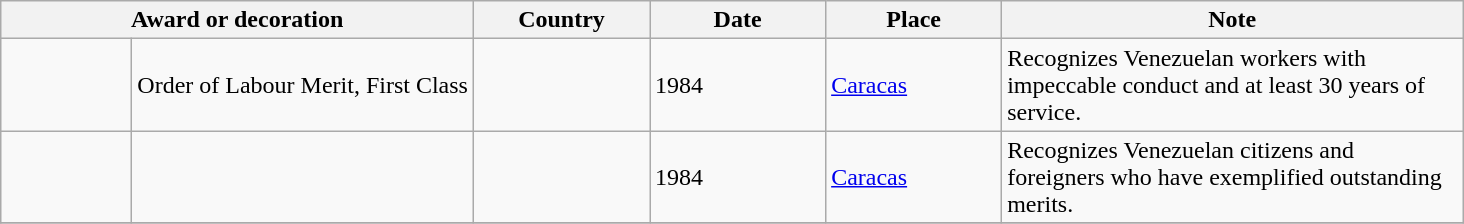<table class="wikitable" style="text-align:left;">
<tr>
<th colspan="2">Award or decoration</th>
<th style="width:110px;">Country</th>
<th style="width:110px;">Date</th>
<th style="width:110px;">Place</th>
<th style="width:300px;">Note</th>
</tr>
<tr>
<td style="width:80px;"></td>
<td>Order of Labour Merit, First Class</td>
<td></td>
<td>1984</td>
<td><a href='#'>Caracas</a></td>
<td>Recognizes Venezuelan workers with impeccable conduct and at least 30 years of service.</td>
</tr>
<tr 1984>
<td style="width:80px;"></td>
<td></td>
<td></td>
<td>1984</td>
<td><a href='#'>Caracas</a></td>
<td>Recognizes Venezuelan citizens and foreigners who have exemplified outstanding merits.</td>
</tr>
<tr>
</tr>
</table>
